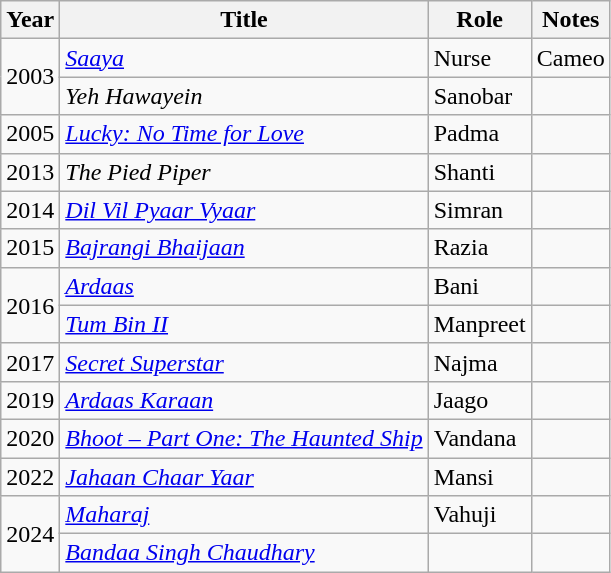<table class="wikitable plainrowheaders sortable">
<tr>
<th>Year</th>
<th>Title</th>
<th>Role</th>
<th>Notes</th>
</tr>
<tr>
<td rowspan=2>2003</td>
<td><em><a href='#'>Saaya</a></em></td>
<td>Nurse</td>
<td>Cameo</td>
</tr>
<tr>
<td><em>Yeh Hawayein</em></td>
<td>Sanobar</td>
<td></td>
</tr>
<tr>
<td>2005</td>
<td><em><a href='#'>Lucky: No Time for Love</a></em></td>
<td>Padma</td>
<td></td>
</tr>
<tr>
<td>2013</td>
<td><em>The Pied Piper</em></td>
<td>Shanti</td>
<td></td>
</tr>
<tr>
<td>2014</td>
<td><em><a href='#'>Dil Vil Pyaar Vyaar</a></em></td>
<td>Simran</td>
<td></td>
</tr>
<tr>
<td>2015</td>
<td><em><a href='#'>Bajrangi Bhaijaan</a></em></td>
<td>Razia</td>
<td></td>
</tr>
<tr>
<td rowspan="2">2016</td>
<td><em><a href='#'>Ardaas</a></em></td>
<td>Bani</td>
<td></td>
</tr>
<tr>
<td><em><a href='#'>Tum Bin II</a></em></td>
<td>Manpreet</td>
<td></td>
</tr>
<tr>
<td>2017</td>
<td><em><a href='#'>Secret Superstar</a></em></td>
<td>Najma</td>
<td></td>
</tr>
<tr>
<td>2019</td>
<td><em><a href='#'>Ardaas Karaan</a></em></td>
<td>Jaago</td>
<td></td>
</tr>
<tr>
<td>2020</td>
<td><em><a href='#'>Bhoot – Part One: The Haunted Ship</a></em></td>
<td>Vandana</td>
<td></td>
</tr>
<tr>
<td>2022</td>
<td><em><a href='#'>Jahaan Chaar Yaar</a></em></td>
<td>Mansi</td>
<td></td>
</tr>
<tr>
<td rowspan="2">2024</td>
<td><em><a href='#'>Maharaj</a></em></td>
<td>Vahuji</td>
<td></td>
</tr>
<tr>
<td><em><a href='#'>Bandaa Singh Chaudhary</a></em></td>
<td></td>
<td></td>
</tr>
</table>
